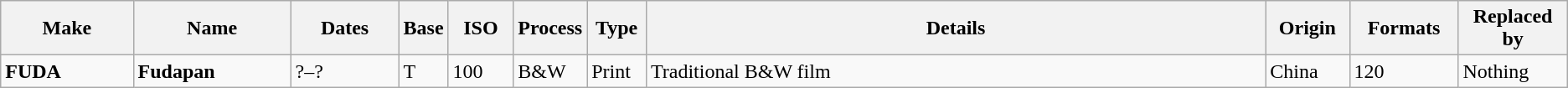<table class="wikitable">
<tr>
<th scope="col" style="width: 100px;">Make</th>
<th scope="col" style="width: 120px;">Name</th>
<th scope="col" style="width: 80px;">Dates</th>
<th scope="col" style="width: 30px;">Base</th>
<th scope="col" style="width: 45px;">ISO</th>
<th scope="col" style="width: 40px;">Process</th>
<th scope="col" style="width: 40px;">Type</th>
<th scope="col" style="width: 500px;">Details</th>
<th scope="col" style="width: 60px;">Origin</th>
<th scope="col" style="width: 80px;">Formats</th>
<th scope="col" style="width: 80px;">Replaced by</th>
</tr>
<tr>
<td><strong>FUDA</strong></td>
<td><strong>Fudapan</strong></td>
<td>?–?</td>
<td>T</td>
<td>100</td>
<td>B&W</td>
<td>Print</td>
<td>Traditional B&W film</td>
<td>China</td>
<td>120</td>
<td>Nothing</td>
</tr>
</table>
